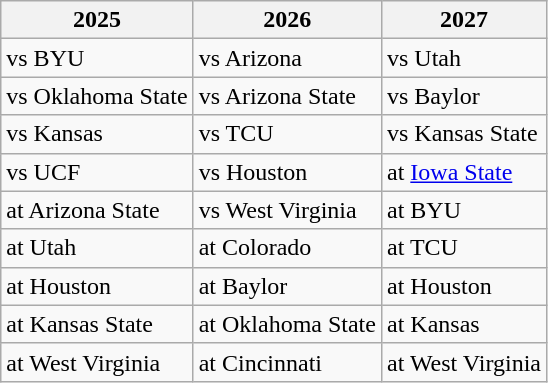<table class="wikitable sortable">
<tr>
<th style=>2025</th>
<th style=>2026</th>
<th style=>2027</th>
</tr>
<tr>
<td>vs BYU</td>
<td>vs Arizona</td>
<td>vs Utah</td>
</tr>
<tr>
<td>vs Oklahoma State</td>
<td>vs Arizona State</td>
<td>vs Baylor</td>
</tr>
<tr>
<td>vs Kansas</td>
<td>vs TCU</td>
<td>vs Kansas State</td>
</tr>
<tr>
<td>vs UCF</td>
<td>vs Houston</td>
<td>at <a href='#'>Iowa State</a></td>
</tr>
<tr>
<td>at Arizona State</td>
<td>vs West Virginia</td>
<td>at BYU</td>
</tr>
<tr>
<td>at Utah</td>
<td>at Colorado</td>
<td>at TCU</td>
</tr>
<tr>
<td>at Houston</td>
<td>at Baylor</td>
<td>at Houston</td>
</tr>
<tr>
<td>at Kansas State</td>
<td>at Oklahoma State</td>
<td>at Kansas</td>
</tr>
<tr>
<td>at West Virginia</td>
<td>at Cincinnati</td>
<td>at West Virginia</td>
</tr>
</table>
